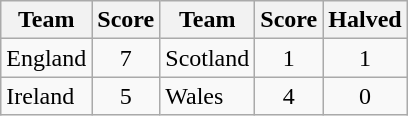<table class="wikitable" style="text-align:center">
<tr>
<th>Team</th>
<th>Score</th>
<th>Team</th>
<th>Score</th>
<th>Halved</th>
</tr>
<tr>
<td align=left> England</td>
<td>7</td>
<td align=left> Scotland</td>
<td>1</td>
<td>1</td>
</tr>
<tr>
<td align=left> Ireland</td>
<td>5</td>
<td align=left> Wales</td>
<td>4</td>
<td>0</td>
</tr>
</table>
